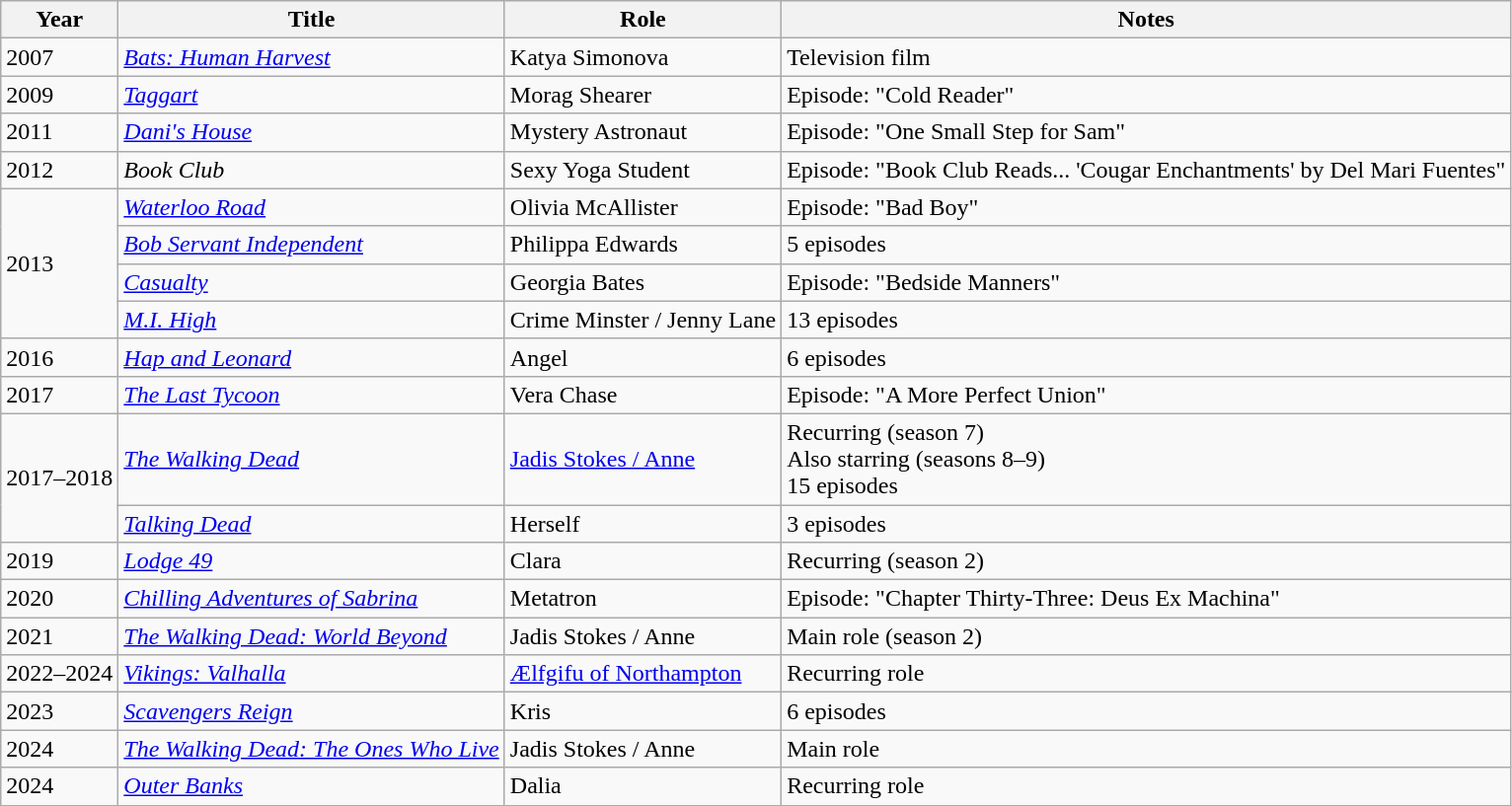<table class="wikitable sortable">
<tr>
<th>Year</th>
<th>Title</th>
<th>Role</th>
<th class="unsortable">Notes</th>
</tr>
<tr>
<td>2007</td>
<td><em><a href='#'>Bats: Human Harvest</a></em></td>
<td>Katya Simonova</td>
<td>Television film</td>
</tr>
<tr>
<td>2009</td>
<td><em><a href='#'>Taggart</a></em></td>
<td>Morag Shearer</td>
<td>Episode: "Cold Reader"</td>
</tr>
<tr>
<td>2011</td>
<td><em><a href='#'>Dani's House</a></em></td>
<td>Mystery Astronaut</td>
<td>Episode: "One Small Step for Sam"</td>
</tr>
<tr>
<td>2012</td>
<td><em>Book Club</em></td>
<td>Sexy Yoga Student</td>
<td>Episode: "Book Club Reads... 'Cougar Enchantments' by Del Mari Fuentes"</td>
</tr>
<tr>
<td rowspan="4">2013</td>
<td><em><a href='#'>Waterloo Road</a></em></td>
<td>Olivia McAllister</td>
<td>Episode: "Bad Boy"</td>
</tr>
<tr>
<td><em><a href='#'>Bob Servant Independent</a></em></td>
<td>Philippa Edwards</td>
<td>5 episodes</td>
</tr>
<tr>
<td><em><a href='#'>Casualty</a></em></td>
<td>Georgia Bates</td>
<td>Episode: "Bedside Manners"</td>
</tr>
<tr>
<td><em><a href='#'>M.I. High</a></em></td>
<td>Crime Minster / Jenny Lane</td>
<td>13 episodes</td>
</tr>
<tr>
<td>2016</td>
<td><em><a href='#'>Hap and Leonard</a></em></td>
<td>Angel</td>
<td>6 episodes</td>
</tr>
<tr>
<td>2017</td>
<td><em><a href='#'>The Last Tycoon</a></em></td>
<td>Vera Chase</td>
<td>Episode: "A More Perfect Union"</td>
</tr>
<tr>
<td rowspan="2">2017–2018</td>
<td><em><a href='#'>The Walking Dead</a></em></td>
<td><a href='#'>Jadis Stokes / Anne</a></td>
<td>Recurring (season 7)<br>Also starring (seasons 8–9)<br>15 episodes</td>
</tr>
<tr>
<td><em><a href='#'>Talking Dead</a></em></td>
<td>Herself</td>
<td>3 episodes</td>
</tr>
<tr>
<td>2019</td>
<td><em><a href='#'>Lodge 49</a></em></td>
<td>Clara</td>
<td>Recurring (season 2)</td>
</tr>
<tr>
<td>2020</td>
<td><em><a href='#'>Chilling Adventures of Sabrina</a></em></td>
<td>Metatron</td>
<td>Episode: "Chapter Thirty-Three: Deus Ex Machina"</td>
</tr>
<tr>
<td>2021</td>
<td><em><a href='#'>The Walking Dead: World Beyond</a></em></td>
<td>Jadis Stokes / Anne</td>
<td>Main role (season 2)</td>
</tr>
<tr>
<td>2022–2024</td>
<td><em><a href='#'>Vikings: Valhalla</a></em></td>
<td><a href='#'>Ælfgifu of Northampton</a></td>
<td>Recurring role</td>
</tr>
<tr>
<td>2023</td>
<td><em><a href='#'>Scavengers Reign</a></em></td>
<td>Kris</td>
<td>6 episodes</td>
</tr>
<tr>
<td>2024</td>
<td><em><a href='#'>The Walking Dead: The Ones Who Live</a></em></td>
<td>Jadis Stokes / Anne</td>
<td>Main role</td>
</tr>
<tr>
<td>2024</td>
<td><a href='#'><em>Outer Banks</em></a></td>
<td>Dalia</td>
<td>Recurring role</td>
</tr>
</table>
